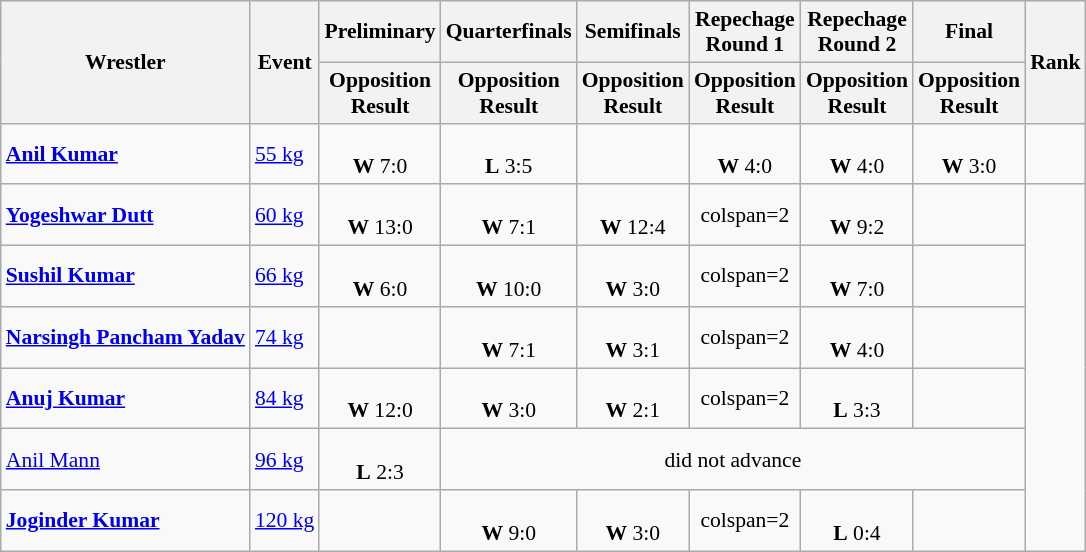<table class="wikitable" style="font-size:90%">
<tr>
<th rowspan="2">Wrestler</th>
<th rowspan="2">Event</th>
<th>Preliminary</th>
<th>Quarterfinals</th>
<th>Semifinals</th>
<th>Repechage<br> Round 1</th>
<th>Repechage<br> Round 2</th>
<th>Final</th>
<th rowspan="2">Rank</th>
</tr>
<tr>
<th>Opposition<br>Result</th>
<th>Opposition<br>Result</th>
<th>Opposition<br>Result</th>
<th>Opposition<br>Result</th>
<th>Opposition<br>Result</th>
<th>Opposition<br>Result</th>
</tr>
<tr align=center>
<td align=left><strong><a href='#'>Anil Kumar</a></strong></td>
<td align=left><a href='#'>55 kg</a></td>
<td><br><strong>W</strong> 7:0</td>
<td><br><strong>L</strong> 3:5</td>
<td></td>
<td><br><strong>W</strong> 4:0</td>
<td><br><strong>W</strong> 4:0</td>
<td><br><strong>W</strong> 3:0</td>
<td></td>
</tr>
<tr align=center>
<td align=left><strong><a href='#'>Yogeshwar Dutt</a></strong></td>
<td align=left><a href='#'>60 kg</a></td>
<td><br><strong>W</strong> 13:0</td>
<td><br><strong>W</strong> 7:1</td>
<td><br><strong>W</strong> 12:4</td>
<td>colspan=2 </td>
<td><br><strong>W</strong> 9:2</td>
<td></td>
</tr>
<tr align=center>
<td align=left><strong><a href='#'>Sushil Kumar</a></strong></td>
<td align=left><a href='#'>66 kg</a></td>
<td><br><strong>W</strong> 6:0</td>
<td><br><strong>W</strong> 10:0</td>
<td><br><strong>W</strong> 3:0</td>
<td>colspan=2 </td>
<td><br><strong>W</strong> 7:0</td>
<td></td>
</tr>
<tr align=center>
<td align=left><strong><a href='#'>Narsingh Pancham Yadav</a></strong></td>
<td align=left><a href='#'>74 kg</a></td>
<td></td>
<td><br><strong>W</strong> 7:1</td>
<td><br><strong>W</strong> 3:1</td>
<td>colspan=2 </td>
<td><br><strong>W</strong> 4:0</td>
<td></td>
</tr>
<tr align=center>
<td align=left><strong><a href='#'>Anuj Kumar</a></strong></td>
<td align=left><a href='#'>84 kg</a></td>
<td><br><strong>W</strong> 12:0</td>
<td><br><strong>W</strong> 3:0</td>
<td><br><strong>W</strong> 2:1</td>
<td>colspan=2 </td>
<td><br><strong>L</strong> 3:3</td>
<td></td>
</tr>
<tr align=center>
<td align=left><a href='#'>Anil Mann</a></td>
<td align=left><a href='#'>96 kg</a></td>
<td><br><strong>L</strong> 2:3</td>
<td colspan=5>did not advance</td>
</tr>
<tr align=center>
<td align=left><strong><a href='#'>Joginder Kumar</a></strong></td>
<td align=left><a href='#'>120 kg</a></td>
<td></td>
<td><br><strong>W</strong> 9:0</td>
<td><br><strong>W</strong> 3:0</td>
<td>colspan=2 </td>
<td><br><strong>L</strong> 0:4</td>
<td></td>
</tr>
</table>
